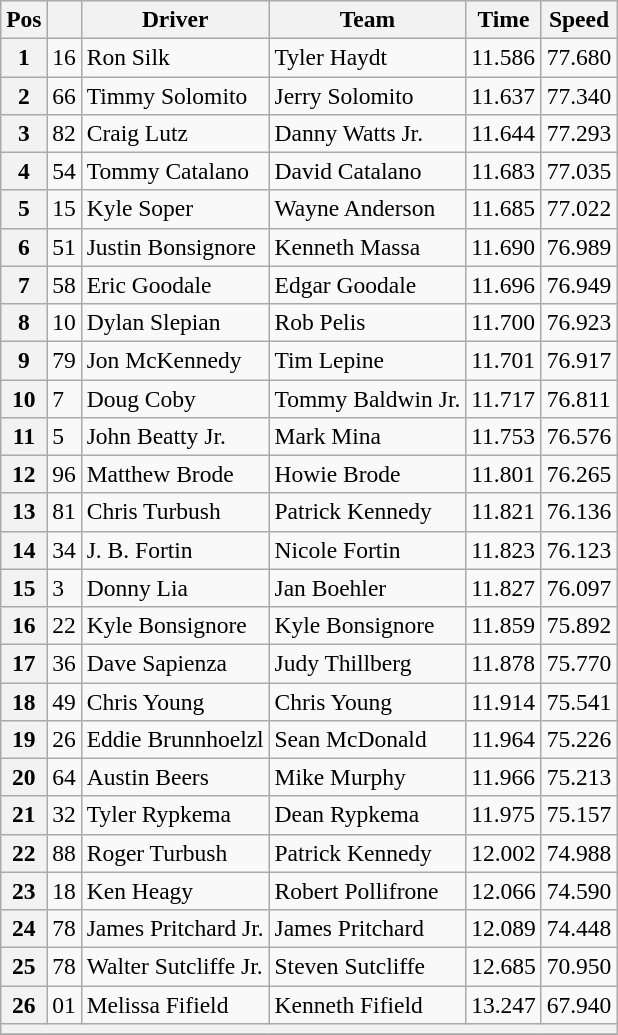<table class="wikitable" style="font-size:98%">
<tr>
<th>Pos</th>
<th></th>
<th>Driver</th>
<th>Team</th>
<th>Time</th>
<th>Speed</th>
</tr>
<tr>
<th>1</th>
<td>16</td>
<td>Ron Silk</td>
<td>Tyler Haydt</td>
<td>11.586</td>
<td>77.680</td>
</tr>
<tr>
<th>2</th>
<td>66</td>
<td>Timmy Solomito</td>
<td>Jerry Solomito</td>
<td>11.637</td>
<td>77.340</td>
</tr>
<tr>
<th>3</th>
<td>82</td>
<td>Craig Lutz</td>
<td>Danny Watts Jr.</td>
<td>11.644</td>
<td>77.293</td>
</tr>
<tr>
<th>4</th>
<td>54</td>
<td>Tommy Catalano</td>
<td>David Catalano</td>
<td>11.683</td>
<td>77.035</td>
</tr>
<tr>
<th>5</th>
<td>15</td>
<td>Kyle Soper</td>
<td>Wayne Anderson</td>
<td>11.685</td>
<td>77.022</td>
</tr>
<tr>
<th>6</th>
<td>51</td>
<td>Justin Bonsignore</td>
<td>Kenneth Massa</td>
<td>11.690</td>
<td>76.989</td>
</tr>
<tr>
<th>7</th>
<td>58</td>
<td>Eric Goodale</td>
<td>Edgar Goodale</td>
<td>11.696</td>
<td>76.949</td>
</tr>
<tr>
<th>8</th>
<td>10</td>
<td>Dylan Slepian</td>
<td>Rob Pelis</td>
<td>11.700</td>
<td>76.923</td>
</tr>
<tr>
<th>9</th>
<td>79</td>
<td>Jon McKennedy</td>
<td>Tim Lepine</td>
<td>11.701</td>
<td>76.917</td>
</tr>
<tr>
<th>10</th>
<td>7</td>
<td>Doug Coby</td>
<td>Tommy Baldwin Jr.</td>
<td>11.717</td>
<td>76.811</td>
</tr>
<tr>
<th>11</th>
<td>5</td>
<td>John Beatty Jr.</td>
<td>Mark Mina</td>
<td>11.753</td>
<td>76.576</td>
</tr>
<tr>
<th>12</th>
<td>96</td>
<td>Matthew Brode</td>
<td>Howie Brode</td>
<td>11.801</td>
<td>76.265</td>
</tr>
<tr>
<th>13</th>
<td>81</td>
<td>Chris Turbush</td>
<td>Patrick Kennedy</td>
<td>11.821</td>
<td>76.136</td>
</tr>
<tr>
<th>14</th>
<td>34</td>
<td>J. B. Fortin</td>
<td>Nicole Fortin</td>
<td>11.823</td>
<td>76.123</td>
</tr>
<tr>
<th>15</th>
<td>3</td>
<td>Donny Lia</td>
<td>Jan Boehler</td>
<td>11.827</td>
<td>76.097</td>
</tr>
<tr>
<th>16</th>
<td>22</td>
<td>Kyle Bonsignore</td>
<td>Kyle Bonsignore</td>
<td>11.859</td>
<td>75.892</td>
</tr>
<tr>
<th>17</th>
<td>36</td>
<td>Dave Sapienza</td>
<td>Judy Thillberg</td>
<td>11.878</td>
<td>75.770</td>
</tr>
<tr>
<th>18</th>
<td>49</td>
<td>Chris Young</td>
<td>Chris Young</td>
<td>11.914</td>
<td>75.541</td>
</tr>
<tr>
<th>19</th>
<td>26</td>
<td>Eddie Brunnhoelzl</td>
<td>Sean McDonald</td>
<td>11.964</td>
<td>75.226</td>
</tr>
<tr>
<th>20</th>
<td>64</td>
<td>Austin Beers</td>
<td>Mike Murphy</td>
<td>11.966</td>
<td>75.213</td>
</tr>
<tr>
<th>21</th>
<td>32</td>
<td>Tyler Rypkema</td>
<td>Dean Rypkema</td>
<td>11.975</td>
<td>75.157</td>
</tr>
<tr>
<th>22</th>
<td>88</td>
<td>Roger Turbush</td>
<td>Patrick Kennedy</td>
<td>12.002</td>
<td>74.988</td>
</tr>
<tr>
<th>23</th>
<td>18</td>
<td>Ken Heagy</td>
<td>Robert Pollifrone</td>
<td>12.066</td>
<td>74.590</td>
</tr>
<tr>
<th>24</th>
<td>78</td>
<td>James Pritchard Jr.</td>
<td>James Pritchard</td>
<td>12.089</td>
<td>74.448</td>
</tr>
<tr>
<th>25</th>
<td>78</td>
<td>Walter Sutcliffe Jr.</td>
<td>Steven Sutcliffe</td>
<td>12.685</td>
<td>70.950</td>
</tr>
<tr>
<th>26</th>
<td>01</td>
<td>Melissa Fifield</td>
<td>Kenneth Fifield</td>
<td>13.247</td>
<td>67.940</td>
</tr>
<tr>
<th colspan="6"></th>
</tr>
<tr>
</tr>
</table>
